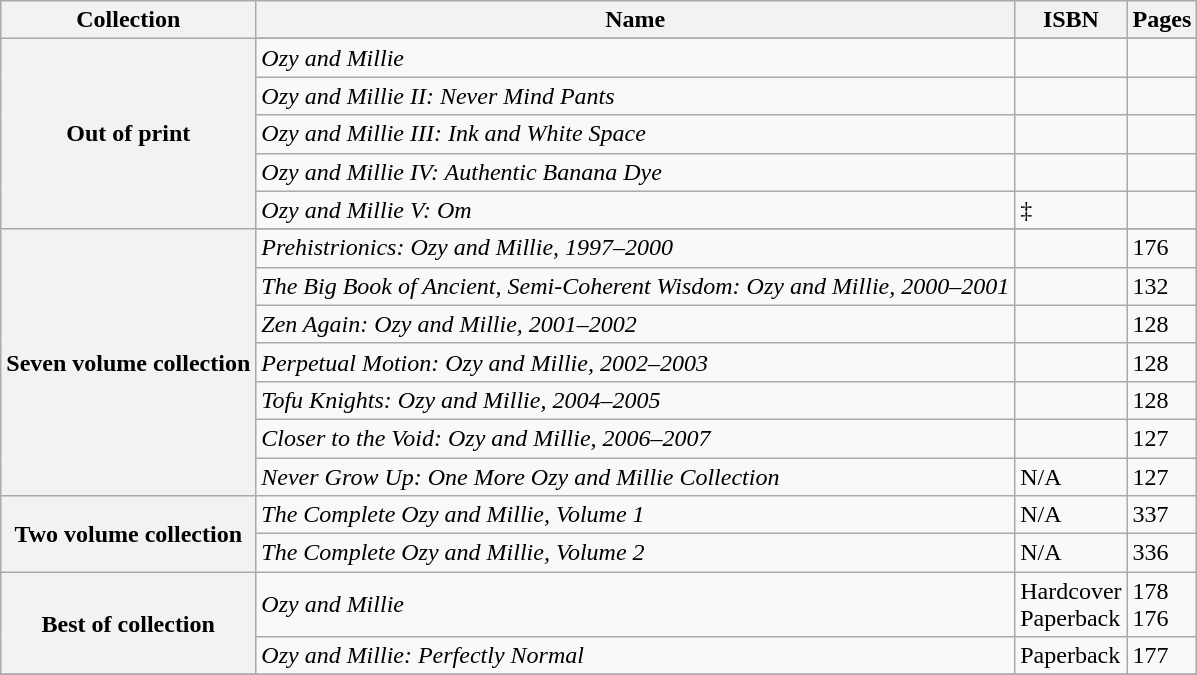<table class="wikitable">
<tr>
<th>Collection</th>
<th>Name</th>
<th>ISBN</th>
<th>Pages</th>
</tr>
<tr>
<th rowspan="6">Out of print</th>
</tr>
<tr>
<td><em>Ozy and Millie</em></td>
<td></td>
<td></td>
</tr>
<tr>
<td><em>Ozy and Millie II: Never Mind Pants</em></td>
<td></td>
<td></td>
</tr>
<tr>
<td><em>Ozy and Millie III: Ink and White Space</em></td>
<td></td>
<td></td>
</tr>
<tr>
<td><em>Ozy and Millie IV: Authentic Banana Dye</em></td>
<td></td>
<td></td>
</tr>
<tr>
<td><em>Ozy and Millie V: Om</em></td>
<td>‡</td>
<td></td>
</tr>
<tr>
<th rowspan="8">Seven volume collection</th>
</tr>
<tr>
<td><em>Prehistrionics: Ozy and Millie, 1997–2000</em></td>
<td></td>
<td>176</td>
</tr>
<tr>
<td><em>The Big Book of Ancient, Semi-Coherent Wisdom: Ozy and Millie, 2000–2001</em></td>
<td></td>
<td>132</td>
</tr>
<tr>
<td><em>Zen Again: Ozy and Millie, 2001–2002</em></td>
<td></td>
<td>128</td>
</tr>
<tr>
<td><em>Perpetual Motion: Ozy and Millie, 2002–2003</em></td>
<td></td>
<td>128</td>
</tr>
<tr>
<td><em>Tofu Knights: Ozy and Millie, 2004–2005</em></td>
<td></td>
<td>128</td>
</tr>
<tr>
<td><em>Closer to the Void: Ozy and Millie, 2006–2007</em></td>
<td></td>
<td>127</td>
</tr>
<tr>
<td><em>Never Grow Up: One More Ozy and Millie Collection</em></td>
<td>N/A</td>
<td>127</td>
</tr>
<tr>
<th rowspan="2">Two volume collection</th>
<td><em>The Complete Ozy and Millie, Volume 1</em></td>
<td>N/A</td>
<td>337</td>
</tr>
<tr>
<td><em>The Complete Ozy and Millie, Volume 2</em></td>
<td>N/A</td>
<td>336</td>
</tr>
<tr>
<th rowspan="2">Best of collection</th>
<td><em>Ozy and Millie</em></td>
<td>Hardcover <br>Paperback </td>
<td>178<br>176</td>
</tr>
<tr>
<td><em>Ozy and Millie: Perfectly Normal</em></td>
<td>Paperback </td>
<td>177</td>
</tr>
<tr>
</tr>
</table>
